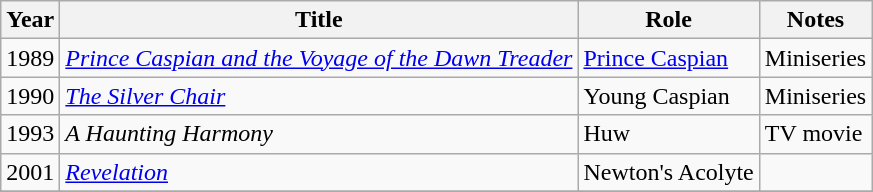<table class="wikitable">
<tr>
<th>Year</th>
<th>Title</th>
<th>Role</th>
<th>Notes</th>
</tr>
<tr>
<td>1989</td>
<td><em><a href='#'>Prince Caspian and the Voyage of the Dawn Treader</a></em></td>
<td><a href='#'>Prince Caspian</a></td>
<td>Miniseries</td>
</tr>
<tr>
<td>1990</td>
<td><em><a href='#'>The Silver Chair</a></em></td>
<td>Young Caspian</td>
<td>Miniseries</td>
</tr>
<tr>
<td>1993</td>
<td><em>A Haunting Harmony</em></td>
<td>Huw</td>
<td>TV movie</td>
</tr>
<tr>
<td>2001</td>
<td><em><a href='#'>Revelation</a></em></td>
<td>Newton's Acolyte</td>
<td></td>
</tr>
<tr>
</tr>
</table>
